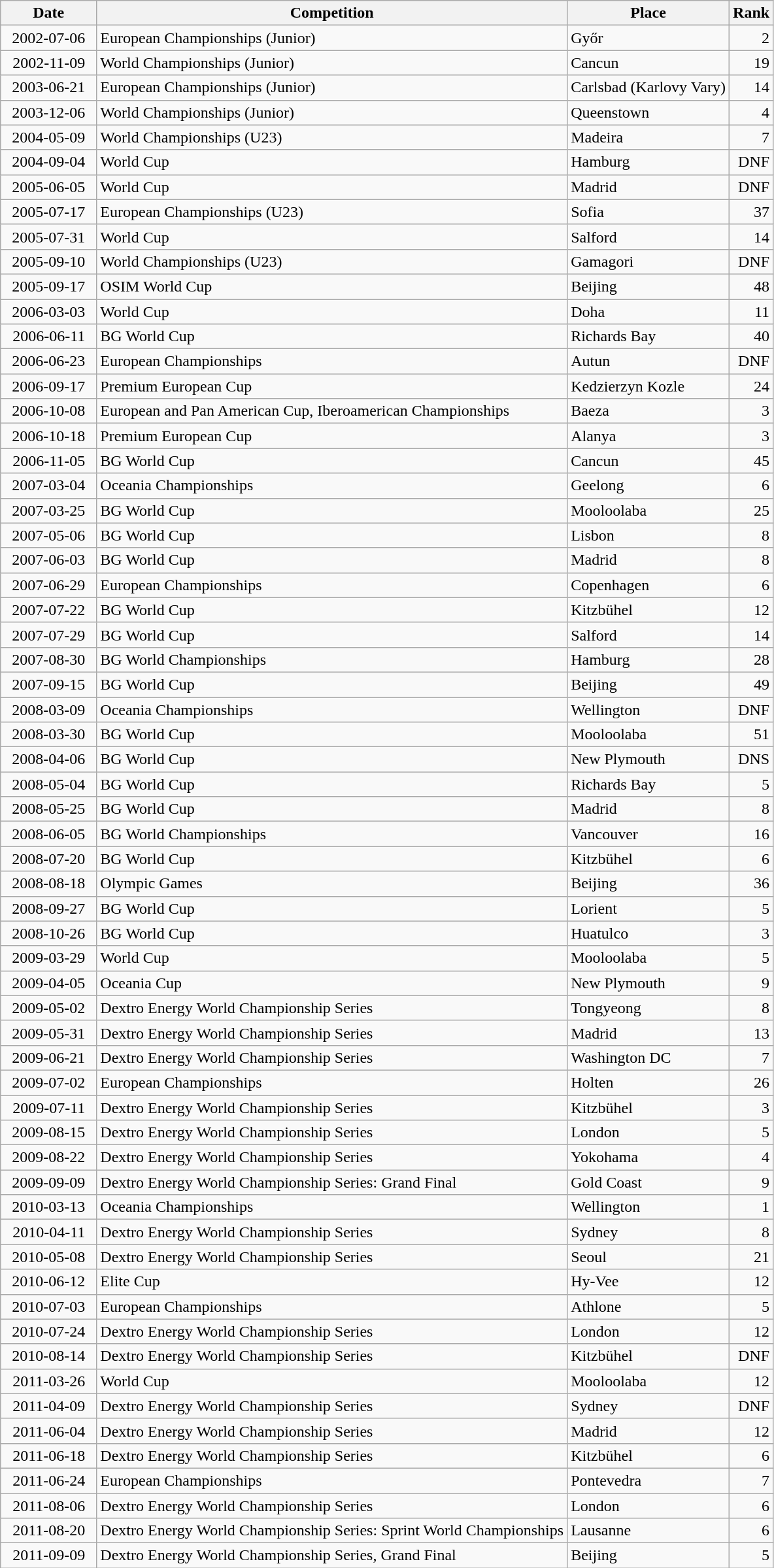<table class="wikitable sortable">
<tr>
<th>Date</th>
<th>Competition</th>
<th>Place</th>
<th>Rank</th>
</tr>
<tr>
<td style="text-align:right">  2002-07-06  </td>
<td>European Championships (Junior)</td>
<td>Győr</td>
<td style="text-align:right">2</td>
</tr>
<tr>
<td style="text-align:right">  2002-11-09  </td>
<td>World Championships (Junior)</td>
<td>Cancun</td>
<td style="text-align:right">19</td>
</tr>
<tr>
<td style="text-align:right">  2003-06-21  </td>
<td>European Championships (Junior)</td>
<td>Carlsbad (Karlovy Vary)</td>
<td style="text-align:right">14</td>
</tr>
<tr>
<td style="text-align:right">  2003-12-06  </td>
<td>World Championships (Junior)</td>
<td>Queenstown</td>
<td style="text-align:right">4</td>
</tr>
<tr>
<td style="text-align:right">  2004-05-09  </td>
<td>World Championships (U23)</td>
<td>Madeira</td>
<td style="text-align:right">7</td>
</tr>
<tr>
<td style="text-align:right">  2004-09-04  </td>
<td>World Cup</td>
<td>Hamburg</td>
<td style="text-align:right">DNF</td>
</tr>
<tr>
<td style="text-align:right">  2005-06-05  </td>
<td>World Cup</td>
<td>Madrid</td>
<td style="text-align:right">DNF</td>
</tr>
<tr>
<td style="text-align:right">  2005-07-17  </td>
<td>European Championships (U23)</td>
<td>Sofia</td>
<td style="text-align:right">37</td>
</tr>
<tr>
<td style="text-align:right">  2005-07-31  </td>
<td>World Cup</td>
<td>Salford</td>
<td style="text-align:right">14</td>
</tr>
<tr>
<td style="text-align:right">  2005-09-10  </td>
<td>World Championships (U23)</td>
<td>Gamagori</td>
<td style="text-align:right">DNF</td>
</tr>
<tr>
<td style="text-align:right">  2005-09-17  </td>
<td>OSIM World Cup</td>
<td>Beijing</td>
<td style="text-align:right">48</td>
</tr>
<tr>
<td style="text-align:right">  2006-03-03  </td>
<td>World Cup</td>
<td>Doha</td>
<td style="text-align:right">11</td>
</tr>
<tr>
<td style="text-align:right">  2006-06-11  </td>
<td>BG World Cup</td>
<td>Richards Bay</td>
<td style="text-align:right">40</td>
</tr>
<tr>
<td style="text-align:right">  2006-06-23  </td>
<td>European Championships</td>
<td>Autun</td>
<td style="text-align:right">DNF</td>
</tr>
<tr>
<td style="text-align:right">  2006-09-17  </td>
<td>Premium European Cup</td>
<td>Kedzierzyn Kozle</td>
<td style="text-align:right">24</td>
</tr>
<tr>
<td style="text-align:right">  2006-10-08  </td>
<td>European and Pan American Cup, Iberoamerican Championships</td>
<td>Baeza</td>
<td style="text-align:right">3</td>
</tr>
<tr>
<td style="text-align:right">  2006-10-18  </td>
<td>Premium European Cup</td>
<td>Alanya</td>
<td style="text-align:right">3</td>
</tr>
<tr>
<td style="text-align:right">  2006-11-05  </td>
<td>BG World Cup</td>
<td>Cancun</td>
<td style="text-align:right">45</td>
</tr>
<tr>
<td style="text-align:right">  2007-03-04  </td>
<td>Oceania Championships</td>
<td>Geelong</td>
<td style="text-align:right">6</td>
</tr>
<tr>
<td style="text-align:right">  2007-03-25  </td>
<td>BG World Cup</td>
<td>Mooloolaba</td>
<td style="text-align:right">25</td>
</tr>
<tr>
<td style="text-align:right">  2007-05-06  </td>
<td>BG World Cup</td>
<td>Lisbon</td>
<td style="text-align:right">8</td>
</tr>
<tr>
<td style="text-align:right">  2007-06-03  </td>
<td>BG World Cup</td>
<td>Madrid</td>
<td style="text-align:right">8</td>
</tr>
<tr>
<td style="text-align:right">  2007-06-29  </td>
<td>European Championships</td>
<td>Copenhagen</td>
<td style="text-align:right">6</td>
</tr>
<tr>
<td style="text-align:right">  2007-07-22  </td>
<td>BG World Cup</td>
<td>Kitzbühel</td>
<td style="text-align:right">12</td>
</tr>
<tr>
<td style="text-align:right">  2007-07-29  </td>
<td>BG World Cup</td>
<td>Salford</td>
<td style="text-align:right">14</td>
</tr>
<tr>
<td style="text-align:right">  2007-08-30  </td>
<td>BG World Championships</td>
<td>Hamburg</td>
<td style="text-align:right">28</td>
</tr>
<tr>
<td style="text-align:right">  2007-09-15  </td>
<td>BG World Cup</td>
<td>Beijing</td>
<td style="text-align:right">49</td>
</tr>
<tr>
<td style="text-align:right">  2008-03-09  </td>
<td>Oceania Championships</td>
<td>Wellington</td>
<td style="text-align:right">DNF</td>
</tr>
<tr>
<td style="text-align:right">  2008-03-30  </td>
<td>BG World Cup</td>
<td>Mooloolaba</td>
<td style="text-align:right">51</td>
</tr>
<tr>
<td style="text-align:right">  2008-04-06  </td>
<td>BG World Cup</td>
<td>New Plymouth</td>
<td style="text-align:right">DNS</td>
</tr>
<tr>
<td style="text-align:right">  2008-05-04  </td>
<td>BG World Cup</td>
<td>Richards Bay</td>
<td style="text-align:right">5</td>
</tr>
<tr>
<td style="text-align:right">  2008-05-25  </td>
<td>BG World Cup</td>
<td>Madrid</td>
<td style="text-align:right">8</td>
</tr>
<tr>
<td style="text-align:right">  2008-06-05  </td>
<td>BG World Championships</td>
<td>Vancouver</td>
<td style="text-align:right">16</td>
</tr>
<tr>
<td style="text-align:right">  2008-07-20  </td>
<td>BG World Cup</td>
<td>Kitzbühel</td>
<td style="text-align:right">6</td>
</tr>
<tr>
<td style="text-align:right">  2008-08-18  </td>
<td>Olympic Games</td>
<td>Beijing</td>
<td style="text-align:right">36</td>
</tr>
<tr>
<td style="text-align:right">  2008-09-27  </td>
<td>BG World Cup</td>
<td>Lorient</td>
<td style="text-align:right">5</td>
</tr>
<tr>
<td style="text-align:right">  2008-10-26  </td>
<td>BG World Cup</td>
<td>Huatulco</td>
<td style="text-align:right">3</td>
</tr>
<tr>
<td style="text-align:right">  2009-03-29  </td>
<td>World Cup</td>
<td>Mooloolaba</td>
<td style="text-align:right">5</td>
</tr>
<tr>
<td style="text-align:right">  2009-04-05  </td>
<td>Oceania Cup</td>
<td>New Plymouth</td>
<td style="text-align:right">9</td>
</tr>
<tr>
<td style="text-align:right">  2009-05-02  </td>
<td>Dextro Energy World Championship Series</td>
<td>Tongyeong</td>
<td style="text-align:right">8</td>
</tr>
<tr>
<td style="text-align:right">  2009-05-31  </td>
<td>Dextro Energy World Championship Series</td>
<td>Madrid</td>
<td style="text-align:right">13</td>
</tr>
<tr>
<td style="text-align:right">  2009-06-21  </td>
<td>Dextro Energy World Championship Series</td>
<td>Washington DC</td>
<td style="text-align:right">7</td>
</tr>
<tr>
<td style="text-align:right">  2009-07-02  </td>
<td>European Championships</td>
<td>Holten</td>
<td style="text-align:right">26</td>
</tr>
<tr>
<td style="text-align:right">  2009-07-11  </td>
<td>Dextro Energy World Championship Series</td>
<td>Kitzbühel</td>
<td style="text-align:right">3</td>
</tr>
<tr>
<td style="text-align:right">  2009-08-15  </td>
<td>Dextro Energy World Championship Series</td>
<td>London</td>
<td style="text-align:right">5</td>
</tr>
<tr>
<td style="text-align:right">  2009-08-22  </td>
<td>Dextro Energy World Championship Series</td>
<td>Yokohama</td>
<td style="text-align:right">4</td>
</tr>
<tr>
<td style="text-align:right">  2009-09-09  </td>
<td>Dextro Energy World Championship Series: Grand Final</td>
<td>Gold Coast</td>
<td style="text-align:right">9</td>
</tr>
<tr>
<td style="text-align:right">  2010-03-13  </td>
<td>Oceania Championships</td>
<td>Wellington</td>
<td style="text-align:right">1</td>
</tr>
<tr>
<td style="text-align:right">  2010-04-11  </td>
<td>Dextro Energy World Championship Series</td>
<td>Sydney</td>
<td style="text-align:right">8</td>
</tr>
<tr>
<td style="text-align:right">  2010-05-08  </td>
<td>Dextro Energy World Championship Series</td>
<td>Seoul</td>
<td style="text-align:right">21</td>
</tr>
<tr>
<td style="text-align:right">  2010-06-12  </td>
<td>Elite Cup</td>
<td>Hy-Vee</td>
<td style="text-align:right">12</td>
</tr>
<tr>
<td style="text-align:right">  2010-07-03  </td>
<td>European Championships</td>
<td>Athlone</td>
<td style="text-align:right">5</td>
</tr>
<tr>
<td style="text-align:right">  2010-07-24  </td>
<td>Dextro Energy World Championship Series</td>
<td>London</td>
<td style="text-align:right">12</td>
</tr>
<tr>
<td style="text-align:right">  2010-08-14  </td>
<td>Dextro Energy World Championship Series</td>
<td>Kitzbühel</td>
<td style="text-align:right">DNF</td>
</tr>
<tr>
<td style="text-align:right">  2011-03-26  </td>
<td>World Cup</td>
<td>Mooloolaba</td>
<td style="text-align:right">12</td>
</tr>
<tr>
<td style="text-align:right">  2011-04-09  </td>
<td>Dextro Energy World Championship Series</td>
<td>Sydney</td>
<td style="text-align:right">DNF</td>
</tr>
<tr>
<td style="text-align:right">  2011-06-04  </td>
<td>Dextro Energy World Championship Series</td>
<td>Madrid</td>
<td style="text-align:right">12</td>
</tr>
<tr>
<td style="text-align:right">  2011-06-18  </td>
<td>Dextro Energy World Championship Series</td>
<td>Kitzbühel</td>
<td style="text-align:right">6</td>
</tr>
<tr>
<td style="text-align:right">  2011-06-24  </td>
<td>European Championships</td>
<td>Pontevedra</td>
<td style="text-align:right">7</td>
</tr>
<tr>
<td style="text-align:right">  2011-08-06  </td>
<td>Dextro Energy World Championship Series</td>
<td>London</td>
<td style="text-align:right">6</td>
</tr>
<tr>
<td style="text-align:right">  2011-08-20  </td>
<td>Dextro Energy World Championship Series: Sprint World Championships</td>
<td>Lausanne</td>
<td style="text-align:right">6</td>
</tr>
<tr>
<td style="text-align:right">  2011-09-09  </td>
<td>Dextro Energy World Championship Series, Grand Final</td>
<td>Beijing</td>
<td style="text-align:right">5</td>
</tr>
</table>
